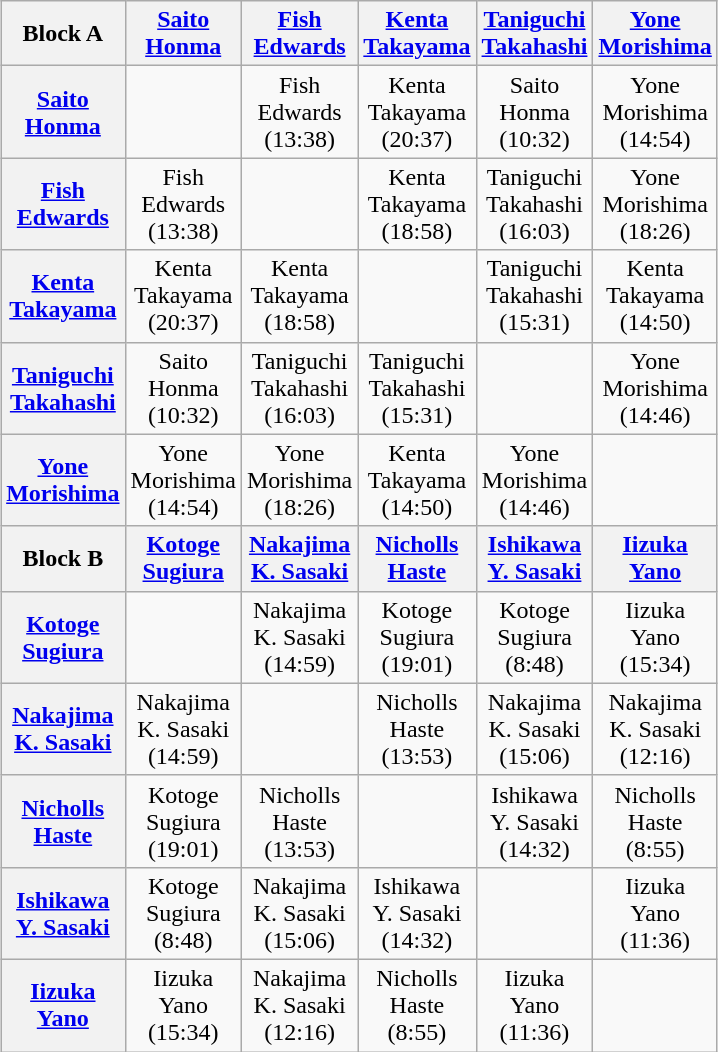<table class="wikitable" style="margin: 1em auto 1em auto;text-align:center">
<tr>
<th>Block A</th>
<th><a href='#'>Saito</a><br><a href='#'>Honma</a></th>
<th><a href='#'>Fish</a><br><a href='#'>Edwards</a></th>
<th><a href='#'>Kenta</a><br><a href='#'>Takayama</a></th>
<th><a href='#'>Taniguchi</a><br><a href='#'>Takahashi</a></th>
<th><a href='#'>Yone</a><br><a href='#'>Morishima</a></th>
</tr>
<tr>
<th><a href='#'>Saito</a><br><a href='#'>Honma</a></th>
<td></td>
<td>Fish<br>Edwards<br>(13:38)</td>
<td>Kenta<br>Takayama<br>(20:37)</td>
<td>Saito<br>Honma<br>(10:32)</td>
<td>Yone<br>Morishima<br>(14:54)</td>
</tr>
<tr>
<th><a href='#'>Fish</a><br><a href='#'>Edwards</a></th>
<td>Fish<br>Edwards<br>(13:38)</td>
<td></td>
<td>Kenta<br>Takayama<br>(18:58)</td>
<td>Taniguchi<br>Takahashi<br>(16:03)</td>
<td>Yone<br>Morishima<br>(18:26)</td>
</tr>
<tr>
<th><a href='#'>Kenta</a><br><a href='#'>Takayama</a></th>
<td>Kenta<br>Takayama<br>(20:37)</td>
<td>Kenta<br>Takayama<br>(18:58)</td>
<td></td>
<td>Taniguchi<br>Takahashi<br>(15:31)</td>
<td>Kenta<br>Takayama<br>(14:50)</td>
</tr>
<tr>
<th><a href='#'>Taniguchi</a><br><a href='#'>Takahashi</a></th>
<td>Saito<br>Honma<br>(10:32)</td>
<td>Taniguchi<br>Takahashi<br>(16:03)</td>
<td>Taniguchi<br>Takahashi<br>(15:31)</td>
<td></td>
<td>Yone<br>Morishima<br>(14:46)</td>
</tr>
<tr>
<th><a href='#'>Yone</a><br><a href='#'>Morishima</a></th>
<td>Yone<br>Morishima<br>(14:54)</td>
<td>Yone<br>Morishima<br>(18:26)</td>
<td>Kenta<br>Takayama<br>(14:50)</td>
<td>Yone<br>Morishima<br>(14:46)</td>
<td></td>
</tr>
<tr>
<th>Block B</th>
<th><a href='#'>Kotoge</a><br><a href='#'>Sugiura</a></th>
<th><a href='#'>Nakajima</a><br><a href='#'>K. Sasaki</a></th>
<th><a href='#'>Nicholls</a><br><a href='#'>Haste</a></th>
<th><a href='#'>Ishikawa</a><br><a href='#'>Y. Sasaki</a></th>
<th><a href='#'>Iizuka</a><br><a href='#'>Yano</a></th>
</tr>
<tr>
<th><a href='#'>Kotoge</a><br><a href='#'>Sugiura</a></th>
<td></td>
<td>Nakajima<br>K. Sasaki<br>(14:59)</td>
<td>Kotoge<br>Sugiura<br>(19:01)</td>
<td>Kotoge<br>Sugiura<br>(8:48)</td>
<td>Iizuka<br>Yano<br>(15:34)</td>
</tr>
<tr>
<th><a href='#'>Nakajima</a><br><a href='#'>K. Sasaki</a></th>
<td>Nakajima<br>K. Sasaki<br>(14:59)</td>
<td></td>
<td>Nicholls<br>Haste<br>(13:53)</td>
<td>Nakajima<br>K. Sasaki<br>(15:06)</td>
<td>Nakajima<br>K. Sasaki<br>(12:16)</td>
</tr>
<tr>
<th><a href='#'>Nicholls</a><br><a href='#'>Haste</a></th>
<td>Kotoge<br>Sugiura<br>(19:01)</td>
<td>Nicholls<br>Haste<br>(13:53)</td>
<td></td>
<td>Ishikawa<br>Y. Sasaki<br>(14:32)</td>
<td>Nicholls<br>Haste<br>(8:55)</td>
</tr>
<tr>
<th><a href='#'>Ishikawa</a><br><a href='#'>Y. Sasaki</a></th>
<td>Kotoge<br>Sugiura<br>(8:48)</td>
<td>Nakajima<br>K. Sasaki<br>(15:06)</td>
<td>Ishikawa<br>Y. Sasaki<br>(14:32)</td>
<td></td>
<td>Iizuka<br>Yano<br>(11:36)</td>
</tr>
<tr>
<th><a href='#'>Iizuka</a><br><a href='#'>Yano</a></th>
<td>Iizuka<br>Yano<br>(15:34)</td>
<td>Nakajima<br>K. Sasaki<br>(12:16)</td>
<td>Nicholls<br>Haste<br>(8:55)</td>
<td>Iizuka<br>Yano<br>(11:36)</td>
<td></td>
</tr>
</table>
